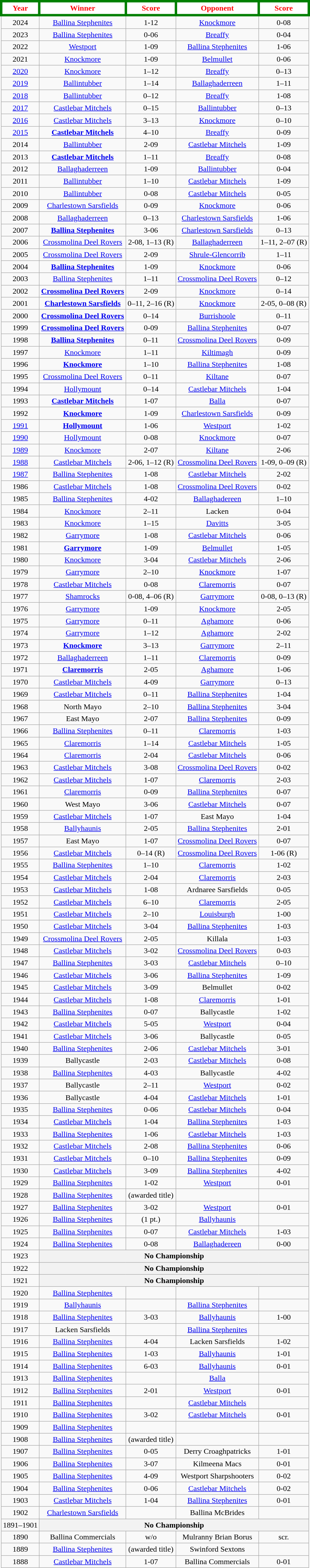<table class="wikitable" style="text-align:center;">
<tr>
<th style="background:white;color:red;border:5px solid green">Year</th>
<th style="background:white;color:red;border:5px solid green">Winner</th>
<th style="background:white;color:red;border:5px solid green">Score</th>
<th style="background:white;color:red;border:5px solid green">Opponent</th>
<th style="background:white;color:red;border:5px solid green">Score</th>
</tr>
<tr>
<td>2024</td>
<td><a href='#'>Ballina Stephenites</a></td>
<td>1-12</td>
<td><a href='#'>Knockmore</a></td>
<td>0-08</td>
</tr>
<tr>
<td>2023</td>
<td><a href='#'>Ballina Stephenites</a></td>
<td>0-06</td>
<td><a href='#'>Breaffy</a></td>
<td>0-04</td>
</tr>
<tr>
<td>2022</td>
<td><a href='#'>Westport</a></td>
<td>1-09</td>
<td><a href='#'>Ballina Stephenites</a></td>
<td>1-06</td>
</tr>
<tr>
<td>2021</td>
<td><a href='#'>Knockmore</a></td>
<td>1-09</td>
<td><a href='#'>Belmullet</a></td>
<td>0-06</td>
</tr>
<tr>
<td><a href='#'>2020</a></td>
<td><a href='#'>Knockmore</a></td>
<td>1–12</td>
<td><a href='#'>Breaffy</a></td>
<td>0–13</td>
</tr>
<tr>
<td><a href='#'>2019</a></td>
<td><a href='#'>Ballintubber</a></td>
<td>1–14</td>
<td><a href='#'>Ballaghaderreen</a></td>
<td>1–11</td>
</tr>
<tr>
<td><a href='#'>2018</a></td>
<td><a href='#'>Ballintubber</a></td>
<td>0–12</td>
<td><a href='#'>Breaffy</a></td>
<td>1-08</td>
</tr>
<tr>
<td><a href='#'>2017</a></td>
<td><a href='#'>Castlebar Mitchels</a></td>
<td>0–15</td>
<td><a href='#'>Ballintubber</a></td>
<td>0–13</td>
</tr>
<tr>
<td><a href='#'>2016</a></td>
<td><a href='#'>Castlebar Mitchels</a></td>
<td>3–13</td>
<td><a href='#'>Knockmore</a></td>
<td>0–10</td>
</tr>
<tr>
<td><a href='#'>2015</a></td>
<td><strong><a href='#'>Castlebar Mitchels</a></strong></td>
<td>4–10</td>
<td><a href='#'>Breaffy</a></td>
<td>0-09</td>
</tr>
<tr>
<td>2014</td>
<td><a href='#'>Ballintubber</a></td>
<td>2-09</td>
<td><a href='#'>Castlebar Mitchels</a></td>
<td>1-09</td>
</tr>
<tr>
<td>2013</td>
<td><strong><a href='#'>Castlebar Mitchels</a></strong></td>
<td>1–11</td>
<td><a href='#'>Breaffy</a></td>
<td>0-08</td>
</tr>
<tr>
<td>2012</td>
<td><a href='#'>Ballaghaderreen</a></td>
<td>1-09</td>
<td><a href='#'>Ballintubber</a></td>
<td>0-04</td>
</tr>
<tr>
<td>2011</td>
<td><a href='#'>Ballintubber</a></td>
<td>1–10</td>
<td><a href='#'>Castlebar Mitchels</a></td>
<td>1-09</td>
</tr>
<tr>
<td>2010</td>
<td><a href='#'>Ballintubber</a></td>
<td>0-08</td>
<td><a href='#'>Castlebar Mitchels</a></td>
<td>0-05</td>
</tr>
<tr>
<td>2009</td>
<td><a href='#'>Charlestown Sarsfields</a></td>
<td>0-09</td>
<td><a href='#'>Knockmore</a></td>
<td>0-06</td>
</tr>
<tr>
<td>2008</td>
<td><a href='#'>Ballaghaderreen</a></td>
<td>0–13</td>
<td><a href='#'>Charlestown Sarsfields</a></td>
<td>1-06</td>
</tr>
<tr>
<td>2007</td>
<td><strong><a href='#'>Ballina Stephenites</a></strong></td>
<td>3-06</td>
<td><a href='#'>Charlestown Sarsfields</a></td>
<td>0–13</td>
</tr>
<tr>
<td>2006</td>
<td><a href='#'>Crossmolina Deel Rovers</a></td>
<td>2-08, 1–13 (R)</td>
<td><a href='#'>Ballaghaderreen</a></td>
<td>1–11, 2–07 (R)</td>
</tr>
<tr>
<td>2005</td>
<td><a href='#'>Crossmolina Deel Rovers</a></td>
<td>2-09</td>
<td><a href='#'>Shrule-Glencorrib</a></td>
<td>1–11</td>
</tr>
<tr>
<td>2004</td>
<td><strong><a href='#'>Ballina Stephenites</a></strong></td>
<td>1-09</td>
<td><a href='#'>Knockmore</a></td>
<td>0-06</td>
</tr>
<tr>
<td>2003</td>
<td><a href='#'>Ballina Stephenites</a></td>
<td>1–11</td>
<td><a href='#'>Crossmolina Deel Rovers</a></td>
<td>0–12</td>
</tr>
<tr>
<td>2002</td>
<td><strong><a href='#'>Crossmolina Deel Rovers</a></strong></td>
<td>2-09</td>
<td><a href='#'>Knockmore</a></td>
<td>0–14</td>
</tr>
<tr>
<td>2001</td>
<td><strong><a href='#'>Charlestown Sarsfields</a></strong></td>
<td>0–11, 2–16 (R)</td>
<td><a href='#'>Knockmore</a></td>
<td>2-05, 0–08 (R)</td>
</tr>
<tr>
<td>2000</td>
<td><strong><a href='#'>Crossmolina Deel Rovers</a></strong></td>
<td>0–14</td>
<td><a href='#'>Burrishoole</a></td>
<td>0–11</td>
</tr>
<tr>
<td>1999</td>
<td><strong><a href='#'>Crossmolina Deel Rovers</a></strong></td>
<td>0-09</td>
<td><a href='#'>Ballina Stephenites</a></td>
<td>0-07</td>
</tr>
<tr>
<td>1998</td>
<td><strong><a href='#'>Ballina Stephenites</a></strong></td>
<td>0–11</td>
<td><a href='#'>Crossmolina Deel Rovers</a></td>
<td>0-09</td>
</tr>
<tr>
<td>1997</td>
<td><a href='#'>Knockmore</a></td>
<td>1–11</td>
<td><a href='#'>Kiltimagh</a></td>
<td>0-09</td>
</tr>
<tr>
<td>1996</td>
<td><strong><a href='#'>Knockmore</a></strong></td>
<td>1–10</td>
<td><a href='#'>Ballina Stephenites</a></td>
<td>1-08</td>
</tr>
<tr>
<td>1995</td>
<td><a href='#'>Crossmolina Deel Rovers</a></td>
<td>0–11</td>
<td><a href='#'>Kiltane</a></td>
<td>0-07</td>
</tr>
<tr>
<td>1994</td>
<td><a href='#'>Hollymount</a></td>
<td>0–14</td>
<td><a href='#'>Castlebar Mitchels</a></td>
<td>1-04</td>
</tr>
<tr>
<td>1993</td>
<td><strong><a href='#'>Castlebar Mitchels</a></strong></td>
<td>1-07</td>
<td><a href='#'>Balla</a></td>
<td>0-07</td>
</tr>
<tr>
<td>1992</td>
<td><strong><a href='#'>Knockmore</a></strong></td>
<td>1-09</td>
<td><a href='#'>Charlestown Sarsfields</a></td>
<td>0-09</td>
</tr>
<tr>
<td><a href='#'>1991</a></td>
<td><strong><a href='#'>Hollymount</a></strong></td>
<td>1-06</td>
<td><a href='#'>Westport</a></td>
<td>1-02</td>
</tr>
<tr>
<td><a href='#'>1990</a></td>
<td><a href='#'>Hollymount</a></td>
<td>0-08</td>
<td><a href='#'>Knockmore</a></td>
<td>0-07</td>
</tr>
<tr>
<td><a href='#'>1989</a></td>
<td><a href='#'>Knockmore</a></td>
<td>2-07</td>
<td><a href='#'>Kiltane</a></td>
<td>2-06</td>
</tr>
<tr>
<td><a href='#'>1988</a></td>
<td><a href='#'>Castlebar Mitchels</a></td>
<td>2-06, 1–12 (R)</td>
<td><a href='#'>Crossmolina Deel Rovers</a></td>
<td>1-09, 0–09 (R)</td>
</tr>
<tr>
<td><a href='#'>1987</a></td>
<td><a href='#'>Ballina Stephenites</a></td>
<td>1-08</td>
<td><a href='#'>Castlebar Mitchels</a></td>
<td>2-02</td>
</tr>
<tr>
<td>1986</td>
<td><a href='#'>Castlebar Mitchels</a></td>
<td>1-08</td>
<td><a href='#'>Crossmolina Deel Rovers</a></td>
<td>0-02</td>
</tr>
<tr>
<td>1985</td>
<td><a href='#'>Ballina Stephenites</a></td>
<td>4-02</td>
<td><a href='#'>Ballaghadereen</a></td>
<td>1–10</td>
</tr>
<tr>
<td>1984</td>
<td><a href='#'>Knockmore</a></td>
<td>2–11</td>
<td>Lacken</td>
<td>0-04</td>
</tr>
<tr>
<td>1983</td>
<td><a href='#'>Knockmore</a></td>
<td>1–15</td>
<td><a href='#'>Davitts</a></td>
<td>3-05</td>
</tr>
<tr>
<td>1982</td>
<td><a href='#'>Garrymore</a></td>
<td>1-08</td>
<td><a href='#'>Castlebar Mitchels</a></td>
<td>0-06</td>
</tr>
<tr>
<td>1981</td>
<td><strong><a href='#'>Garrymore</a></strong></td>
<td>1-09</td>
<td><a href='#'>Belmullet</a></td>
<td>1-05</td>
</tr>
<tr>
<td>1980</td>
<td><a href='#'>Knockmore</a></td>
<td>3-04</td>
<td><a href='#'>Castlebar Mitchels</a></td>
<td>2-06</td>
</tr>
<tr>
<td>1979</td>
<td><a href='#'>Garrymore</a></td>
<td>2–10</td>
<td><a href='#'>Knockmore</a></td>
<td>1-07</td>
</tr>
<tr>
<td>1978</td>
<td><a href='#'>Castlebar Mitchels</a></td>
<td>0-08</td>
<td><a href='#'>Claremorris</a></td>
<td>0-07</td>
</tr>
<tr>
<td>1977</td>
<td><a href='#'>Shamrocks</a></td>
<td>0-08, 4–06 (R)</td>
<td><a href='#'>Garrymore</a></td>
<td>0-08, 0–13 (R)</td>
</tr>
<tr>
<td>1976</td>
<td><a href='#'>Garrymore</a></td>
<td>1-09</td>
<td><a href='#'>Knockmore</a></td>
<td>2-05</td>
</tr>
<tr>
<td>1975</td>
<td><a href='#'>Garrymore</a></td>
<td>0–11</td>
<td><a href='#'>Aghamore</a></td>
<td>0-06</td>
</tr>
<tr>
<td>1974</td>
<td><a href='#'>Garrymore</a></td>
<td>1–12</td>
<td><a href='#'>Aghamore</a></td>
<td>2-02</td>
</tr>
<tr>
<td>1973</td>
<td><strong><a href='#'>Knockmore</a></strong></td>
<td>3–13</td>
<td><a href='#'>Garrymore</a></td>
<td>2–11</td>
</tr>
<tr>
<td>1972</td>
<td><a href='#'>Ballaghaderreen</a></td>
<td>1–11</td>
<td><a href='#'>Claremorris</a></td>
<td>0-09</td>
</tr>
<tr>
<td>1971</td>
<td><strong><a href='#'>Claremorris</a></strong></td>
<td>2-05</td>
<td><a href='#'>Aghamore</a></td>
<td>1-06</td>
</tr>
<tr>
<td>1970</td>
<td><a href='#'>Castlebar Mitchels</a></td>
<td>4-09</td>
<td><a href='#'>Garrymore</a></td>
<td>0–13</td>
</tr>
<tr>
<td>1969</td>
<td><a href='#'>Castlebar Mitchels</a></td>
<td>0–11</td>
<td><a href='#'>Ballina Stephenites</a></td>
<td>1-04</td>
</tr>
<tr>
<td>1968</td>
<td>North Mayo</td>
<td>2–10</td>
<td><a href='#'>Ballina Stephenites</a></td>
<td>3-04</td>
</tr>
<tr>
<td>1967</td>
<td>East Mayo</td>
<td>2-07</td>
<td><a href='#'>Ballina Stephenites</a></td>
<td>0-09</td>
</tr>
<tr>
<td>1966</td>
<td><a href='#'>Ballina Stephenites</a></td>
<td>0–11</td>
<td><a href='#'>Claremorris</a></td>
<td>1-03</td>
</tr>
<tr>
<td>1965</td>
<td><a href='#'>Claremorris</a></td>
<td>1–14</td>
<td><a href='#'>Castlebar Mitchels</a></td>
<td>1-05</td>
</tr>
<tr>
<td>1964</td>
<td><a href='#'>Claremorris</a></td>
<td>2-04</td>
<td><a href='#'>Castlebar Mitchels</a></td>
<td>0-06</td>
</tr>
<tr>
<td>1963</td>
<td><a href='#'>Castlebar Mitchels</a></td>
<td>3-08</td>
<td><a href='#'>Crossmolina Deel Rovers</a></td>
<td>0-02</td>
</tr>
<tr>
<td>1962</td>
<td><a href='#'>Castlebar Mitchels</a></td>
<td>1-07</td>
<td><a href='#'>Claremorris</a></td>
<td>2-03</td>
</tr>
<tr>
<td>1961</td>
<td><a href='#'>Claremorris</a></td>
<td>0-09</td>
<td><a href='#'>Ballina Stephenites</a></td>
<td>0-07</td>
</tr>
<tr>
<td>1960</td>
<td>West Mayo</td>
<td>3-06</td>
<td><a href='#'>Castlebar Mitchels</a></td>
<td>0-07</td>
</tr>
<tr>
<td>1959</td>
<td><a href='#'>Castlebar Mitchels</a></td>
<td>1-07</td>
<td>East Mayo</td>
<td>1-04</td>
</tr>
<tr>
<td>1958</td>
<td><a href='#'>Ballyhaunis</a></td>
<td>2-05</td>
<td><a href='#'>Ballina Stephenites</a></td>
<td>2-01</td>
</tr>
<tr>
<td>1957</td>
<td>East Mayo</td>
<td>1-07</td>
<td><a href='#'>Crossmolina Deel Rovers</a></td>
<td>0-07</td>
</tr>
<tr>
<td>1956</td>
<td><a href='#'>Castlebar Mitchels</a></td>
<td>0–14 (R)</td>
<td><a href='#'>Crossmolina Deel Rovers</a></td>
<td>1-06 (R)</td>
</tr>
<tr>
<td>1955</td>
<td><a href='#'>Ballina Stephenites</a></td>
<td>1–10</td>
<td><a href='#'>Claremorris</a></td>
<td>1-02</td>
</tr>
<tr>
<td>1954</td>
<td><a href='#'>Castlebar Mitchels</a></td>
<td>2-04</td>
<td><a href='#'>Claremorris</a></td>
<td>2-03</td>
</tr>
<tr>
<td>1953</td>
<td><a href='#'>Castlebar Mitchels</a></td>
<td>1-08</td>
<td>Ardnaree Sarsfields</td>
<td>0-05</td>
</tr>
<tr>
<td>1952</td>
<td><a href='#'>Castlebar Mitchels</a></td>
<td>6–10</td>
<td><a href='#'>Claremorris</a></td>
<td>2-05</td>
</tr>
<tr>
<td>1951</td>
<td><a href='#'>Castlebar Mitchels</a></td>
<td>2–10</td>
<td><a href='#'>Louisburgh</a></td>
<td>1-00</td>
</tr>
<tr>
<td>1950</td>
<td><a href='#'>Castlebar Mitchels</a></td>
<td>3-04</td>
<td><a href='#'>Ballina Stephenites</a></td>
<td>1-03</td>
</tr>
<tr>
<td>1949</td>
<td><a href='#'>Crossmolina Deel Rovers</a></td>
<td>2-05</td>
<td>Killala</td>
<td>1-03</td>
</tr>
<tr>
<td>1948</td>
<td><a href='#'>Castlebar Mitchels</a></td>
<td>3-02</td>
<td><a href='#'>Crossmolina Deel Rovers</a></td>
<td>0-03</td>
</tr>
<tr>
<td>1947</td>
<td><a href='#'>Ballina Stephenites</a></td>
<td>3-03</td>
<td><a href='#'>Castlebar Mitchels</a></td>
<td>0–10</td>
</tr>
<tr>
<td>1946</td>
<td><a href='#'>Castlebar Mitchels</a></td>
<td>3-06</td>
<td><a href='#'>Ballina Stephenites</a></td>
<td>1-09</td>
</tr>
<tr>
<td>1945</td>
<td><a href='#'>Castlebar Mitchels</a></td>
<td>3-09</td>
<td>Belmullet</td>
<td>0-02</td>
</tr>
<tr>
<td>1944</td>
<td><a href='#'>Castlebar Mitchels</a></td>
<td>1-08</td>
<td><a href='#'>Claremorris</a></td>
<td>1-01</td>
</tr>
<tr>
<td>1943</td>
<td><a href='#'>Ballina Stephenites</a></td>
<td>0-07</td>
<td>Ballycastle</td>
<td>1-02</td>
</tr>
<tr>
<td>1942</td>
<td><a href='#'>Castlebar Mitchels</a></td>
<td>5-05</td>
<td><a href='#'>Westport</a></td>
<td>0-04</td>
</tr>
<tr>
<td>1941</td>
<td><a href='#'>Castlebar Mitchels</a></td>
<td>3-06</td>
<td>Ballycastle</td>
<td>0-05</td>
</tr>
<tr>
<td>1940</td>
<td><a href='#'>Ballina Stephenites</a></td>
<td>2-06</td>
<td><a href='#'>Castlebar Mitchels</a></td>
<td>3-01</td>
</tr>
<tr>
<td>1939</td>
<td>Ballycastle</td>
<td>2-03</td>
<td><a href='#'>Castlebar Mitchels</a></td>
<td>0-08</td>
</tr>
<tr>
<td>1938</td>
<td><a href='#'>Ballina Stephenites</a></td>
<td>4-03</td>
<td>Ballycastle</td>
<td>4-02</td>
</tr>
<tr>
<td>1937</td>
<td>Ballycastle</td>
<td>2–11</td>
<td><a href='#'>Westport</a></td>
<td>0-02</td>
</tr>
<tr>
<td>1936</td>
<td>Ballycastle</td>
<td>4-04</td>
<td><a href='#'>Castlebar Mitchels</a></td>
<td>1-01</td>
</tr>
<tr>
<td>1935</td>
<td><a href='#'>Ballina Stephenites</a></td>
<td>0-06</td>
<td><a href='#'>Castlebar Mitchels</a></td>
<td>0-04</td>
</tr>
<tr>
<td>1934</td>
<td><a href='#'>Castlebar Mitchels</a></td>
<td>1-04</td>
<td><a href='#'>Ballina Stephenites</a></td>
<td>1-03</td>
</tr>
<tr>
<td>1933</td>
<td><a href='#'>Ballina Stephenites</a></td>
<td>1-06</td>
<td><a href='#'>Castlebar Mitchels</a></td>
<td>1-03</td>
</tr>
<tr>
<td>1932</td>
<td><a href='#'>Castlebar Mitchels</a></td>
<td>2-08</td>
<td><a href='#'>Ballina Stephenites</a></td>
<td>0-06</td>
</tr>
<tr>
<td>1931</td>
<td><a href='#'>Castlebar Mitchels</a></td>
<td>0–10</td>
<td><a href='#'>Ballina Stephenites</a></td>
<td>0-09</td>
</tr>
<tr>
<td>1930</td>
<td><a href='#'>Castlebar Mitchels</a></td>
<td>3-09</td>
<td><a href='#'>Ballina Stephenites</a></td>
<td>4-02</td>
</tr>
<tr>
<td>1929</td>
<td><a href='#'>Ballina Stephenites</a></td>
<td>1-02</td>
<td><a href='#'>Westport</a></td>
<td>0-01</td>
</tr>
<tr>
<td>1928</td>
<td><a href='#'>Ballina Stephenites</a></td>
<td>(awarded title)</td>
<td></td>
<td></td>
</tr>
<tr>
<td>1927</td>
<td><a href='#'>Ballina Stephenites</a></td>
<td>3-02</td>
<td><a href='#'>Westport</a></td>
<td>0-01</td>
</tr>
<tr>
<td>1926</td>
<td><a href='#'>Ballina Stephenites</a></td>
<td>(1 pt.)</td>
<td><a href='#'>Ballyhaunis</a></td>
<td></td>
</tr>
<tr>
<td>1925</td>
<td><a href='#'>Ballina Stephenites</a></td>
<td>0-07</td>
<td><a href='#'>Castlebar Mitchels</a></td>
<td>1-03</td>
</tr>
<tr>
<td>1924</td>
<td><a href='#'>Ballina Stephenites</a></td>
<td>0-08</td>
<td><a href='#'>Ballaghadereen</a></td>
<td>0-00</td>
</tr>
<tr>
<td>1923</td>
<th colspan=4 align=center>No Championship</th>
</tr>
<tr>
<td>1922</td>
<th colspan=4 align=center>No Championship</th>
</tr>
<tr>
<td>1921</td>
<th colspan=4 align=center>No Championship</th>
</tr>
<tr>
<td>1920</td>
<td><a href='#'>Ballina Stephenites</a></td>
<td></td>
<td></td>
<td></td>
</tr>
<tr>
<td>1919</td>
<td><a href='#'>Ballyhaunis</a></td>
<td></td>
<td><a href='#'>Ballina Stephenites</a></td>
<td></td>
</tr>
<tr>
<td>1918</td>
<td><a href='#'>Ballina Stephenites</a></td>
<td>3-03</td>
<td><a href='#'>Ballyhaunis</a></td>
<td>1-00</td>
</tr>
<tr>
<td>1917</td>
<td>Lacken Sarsfields</td>
<td></td>
<td><a href='#'>Ballina Stephenites</a></td>
<td></td>
</tr>
<tr>
<td>1916</td>
<td><a href='#'>Ballina Stephenites</a></td>
<td>4-04</td>
<td>Lacken Sarsfields</td>
<td>1-02</td>
</tr>
<tr>
<td>1915</td>
<td><a href='#'>Ballina Stephenites</a></td>
<td>1-03</td>
<td><a href='#'>Ballyhaunis</a></td>
<td>1-01</td>
</tr>
<tr>
<td>1914</td>
<td><a href='#'>Ballina Stephenites</a></td>
<td>6-03</td>
<td><a href='#'>Ballyhaunis</a></td>
<td>0-01</td>
</tr>
<tr>
<td>1913</td>
<td><a href='#'>Ballina Stephenites</a></td>
<td></td>
<td><a href='#'>Balla</a></td>
<td></td>
</tr>
<tr>
<td>1912</td>
<td><a href='#'>Ballina Stephenites</a></td>
<td>2-01</td>
<td><a href='#'>Westport</a></td>
<td>0-01</td>
</tr>
<tr>
<td>1911</td>
<td><a href='#'>Ballina Stephenites</a></td>
<td></td>
<td><a href='#'>Castlebar Mitchels</a></td>
<td></td>
</tr>
<tr>
<td>1910</td>
<td><a href='#'>Ballina Stephenites</a></td>
<td>3-02</td>
<td><a href='#'>Castlebar Mitchels</a></td>
<td>0-01</td>
</tr>
<tr>
<td>1909</td>
<td><a href='#'>Ballina Stephenites</a></td>
<td></td>
<td></td>
<td></td>
</tr>
<tr>
<td>1908</td>
<td><a href='#'>Ballina Stephenites</a></td>
<td>(awarded title)</td>
<td></td>
<td></td>
</tr>
<tr>
<td>1907</td>
<td><a href='#'>Ballina Stephenites</a></td>
<td>0-05</td>
<td>Derry Croaghpatricks</td>
<td>1-01</td>
</tr>
<tr>
<td>1906</td>
<td><a href='#'>Ballina Stephenites</a></td>
<td>3-07</td>
<td>Kilmeena Macs</td>
<td>0-01</td>
</tr>
<tr>
<td>1905</td>
<td><a href='#'>Ballina Stephenites</a></td>
<td>4-09</td>
<td>Westport Sharpshooters</td>
<td>0-02</td>
</tr>
<tr>
<td>1904</td>
<td><a href='#'>Ballina Stephenites</a></td>
<td>0-06</td>
<td><a href='#'>Castlebar Mitchels</a></td>
<td>0-02</td>
</tr>
<tr>
<td>1903</td>
<td><a href='#'>Castlebar Mitchels</a></td>
<td>1-04</td>
<td><a href='#'>Ballina Stephenites</a></td>
<td>0-01</td>
</tr>
<tr>
<td>1902</td>
<td><a href='#'>Charlestown Sarsfields</a></td>
<td></td>
<td>Ballina McBrides</td>
<td></td>
</tr>
<tr>
<td>1891–1901</td>
<th colspan=4 align=center>No Championship</th>
</tr>
<tr>
<td>1890</td>
<td>Ballina Commercials</td>
<td>w/o</td>
<td>Mulranny Brian Borus</td>
<td>scr.</td>
</tr>
<tr>
<td>1889</td>
<td><a href='#'>Ballina Stephenites</a></td>
<td>(awarded title)</td>
<td>Swinford Sextons</td>
<td></td>
</tr>
<tr>
<td>1888</td>
<td><a href='#'>Castlebar Mitchels</a></td>
<td>1-07</td>
<td>Ballina Commercials</td>
<td>0-01</td>
</tr>
</table>
